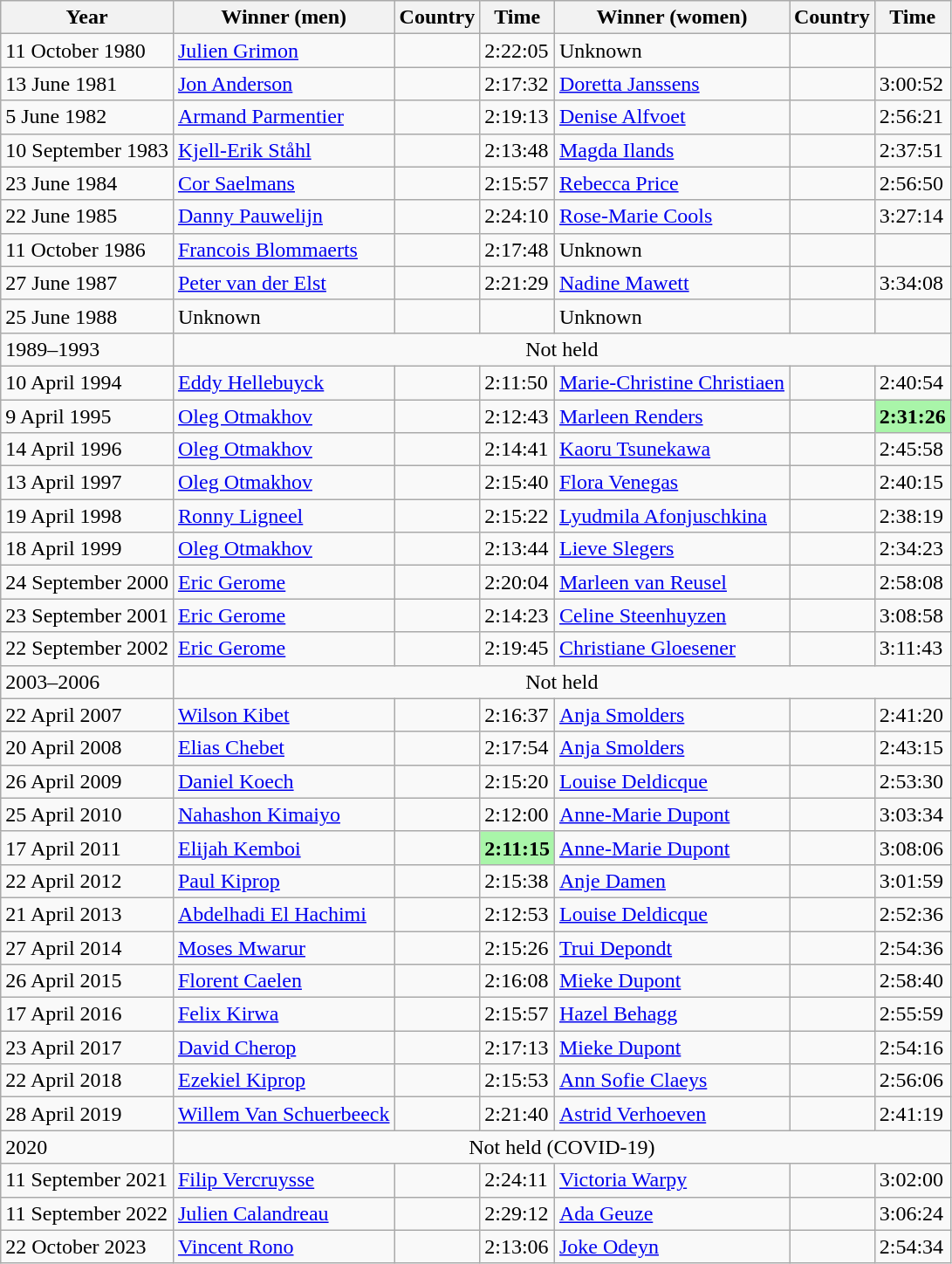<table class="wikitable">
<tr>
<th>Year</th>
<th>Winner (men)</th>
<th>Country</th>
<th>Time</th>
<th>Winner (women)</th>
<th>Country</th>
<th>Time</th>
</tr>
<tr>
<td>11 October 1980</td>
<td><a href='#'>Julien Grimon</a></td>
<td></td>
<td>2:22:05</td>
<td>Unknown</td>
<td></td>
<td></td>
</tr>
<tr>
<td>13 June 1981</td>
<td><a href='#'>Jon Anderson</a></td>
<td></td>
<td>2:17:32</td>
<td><a href='#'>Doretta Janssens</a></td>
<td></td>
<td>3:00:52</td>
</tr>
<tr>
<td>5 June 1982</td>
<td><a href='#'>Armand Parmentier</a></td>
<td></td>
<td>2:19:13</td>
<td><a href='#'>Denise Alfvoet</a></td>
<td></td>
<td>2:56:21</td>
</tr>
<tr>
<td>10 September 1983</td>
<td><a href='#'>Kjell-Erik Ståhl</a></td>
<td></td>
<td>2:13:48</td>
<td><a href='#'>Magda Ilands</a></td>
<td></td>
<td>2:37:51</td>
</tr>
<tr>
<td>23 June 1984</td>
<td><a href='#'>Cor Saelmans</a></td>
<td></td>
<td>2:15:57</td>
<td><a href='#'>Rebecca Price</a></td>
<td></td>
<td>2:56:50</td>
</tr>
<tr>
<td>22 June 1985</td>
<td><a href='#'>Danny Pauwelijn</a></td>
<td></td>
<td>2:24:10</td>
<td><a href='#'>Rose-Marie Cools</a></td>
<td></td>
<td>3:27:14</td>
</tr>
<tr>
<td>11 October 1986</td>
<td><a href='#'>Francois Blommaerts</a></td>
<td></td>
<td>2:17:48</td>
<td>Unknown</td>
<td></td>
<td></td>
</tr>
<tr>
<td>27 June 1987</td>
<td><a href='#'>Peter van der Elst</a></td>
<td></td>
<td>2:21:29</td>
<td><a href='#'>Nadine Mawett</a></td>
<td></td>
<td>3:34:08</td>
</tr>
<tr>
<td>25 June 1988</td>
<td>Unknown</td>
<td></td>
<td></td>
<td>Unknown</td>
<td></td>
<td></td>
</tr>
<tr>
<td align="left">1989–1993</td>
<td align="center" colspan="6">Not held</td>
</tr>
<tr>
<td>10 April 1994</td>
<td><a href='#'>Eddy Hellebuyck</a></td>
<td></td>
<td>2:11:50</td>
<td><a href='#'>Marie-Christine Christiaen</a></td>
<td></td>
<td>2:40:54</td>
</tr>
<tr>
<td>9 April 1995</td>
<td><a href='#'>Oleg Otmakhov</a></td>
<td></td>
<td>2:12:43</td>
<td><a href='#'>Marleen Renders</a></td>
<td></td>
<td bgcolor=#A9F5A9><strong>2:31:26</strong></td>
</tr>
<tr>
<td>14 April 1996</td>
<td><a href='#'>Oleg Otmakhov</a></td>
<td></td>
<td>2:14:41</td>
<td><a href='#'>Kaoru Tsunekawa</a></td>
<td></td>
<td>2:45:58</td>
</tr>
<tr>
<td>13 April 1997</td>
<td><a href='#'>Oleg Otmakhov</a></td>
<td></td>
<td>2:15:40</td>
<td><a href='#'>Flora Venegas</a></td>
<td></td>
<td>2:40:15</td>
</tr>
<tr>
<td>19 April 1998</td>
<td><a href='#'>Ronny Ligneel</a></td>
<td></td>
<td>2:15:22</td>
<td><a href='#'>Lyudmila Afonjuschkina</a></td>
<td></td>
<td>2:38:19</td>
</tr>
<tr>
<td>18 April 1999</td>
<td><a href='#'>Oleg Otmakhov</a></td>
<td></td>
<td>2:13:44</td>
<td><a href='#'>Lieve Slegers</a></td>
<td></td>
<td>2:34:23</td>
</tr>
<tr>
<td>24 September 2000</td>
<td><a href='#'>Eric Gerome</a></td>
<td></td>
<td>2:20:04</td>
<td><a href='#'>Marleen van Reusel</a></td>
<td></td>
<td>2:58:08</td>
</tr>
<tr>
<td>23 September 2001</td>
<td><a href='#'>Eric Gerome</a></td>
<td></td>
<td>2:14:23</td>
<td><a href='#'>Celine Steenhuyzen</a></td>
<td></td>
<td>3:08:58</td>
</tr>
<tr>
<td>22 September 2002</td>
<td><a href='#'>Eric Gerome</a></td>
<td></td>
<td>2:19:45</td>
<td><a href='#'>Christiane Gloesener</a></td>
<td></td>
<td>3:11:43</td>
</tr>
<tr>
<td align="left">2003–2006</td>
<td align="center" colspan="6">Not held</td>
</tr>
<tr>
<td>22 April 2007</td>
<td><a href='#'>Wilson Kibet</a></td>
<td></td>
<td>2:16:37</td>
<td><a href='#'>Anja Smolders</a></td>
<td></td>
<td>2:41:20</td>
</tr>
<tr>
<td>20 April 2008</td>
<td><a href='#'>Elias Chebet</a></td>
<td></td>
<td>2:17:54</td>
<td><a href='#'>Anja Smolders</a></td>
<td></td>
<td>2:43:15</td>
</tr>
<tr>
<td>26 April 2009</td>
<td><a href='#'>Daniel Koech</a></td>
<td></td>
<td>2:15:20</td>
<td><a href='#'>Louise Deldicque</a></td>
<td></td>
<td>2:53:30</td>
</tr>
<tr>
<td>25 April 2010</td>
<td><a href='#'>Nahashon Kimaiyo</a></td>
<td></td>
<td>2:12:00</td>
<td><a href='#'>Anne-Marie Dupont</a></td>
<td></td>
<td>3:03:34</td>
</tr>
<tr>
<td>17 April 2011</td>
<td><a href='#'>Elijah Kemboi</a></td>
<td></td>
<td bgcolor=#A9F5A9><strong>2:11:15</strong></td>
<td><a href='#'>Anne-Marie Dupont</a></td>
<td></td>
<td>3:08:06</td>
</tr>
<tr>
<td>22 April 2012</td>
<td><a href='#'>Paul Kiprop</a></td>
<td></td>
<td>2:15:38</td>
<td><a href='#'>Anje Damen</a></td>
<td></td>
<td>3:01:59</td>
</tr>
<tr>
<td>21 April 2013</td>
<td><a href='#'>Abdelhadi El Hachimi</a></td>
<td></td>
<td>2:12:53</td>
<td><a href='#'>Louise Deldicque</a></td>
<td></td>
<td>2:52:36</td>
</tr>
<tr>
<td>27 April 2014</td>
<td><a href='#'>Moses Mwarur</a></td>
<td></td>
<td>2:15:26</td>
<td><a href='#'>Trui Depondt</a></td>
<td></td>
<td>2:54:36</td>
</tr>
<tr>
<td>26 April 2015</td>
<td><a href='#'>Florent Caelen</a></td>
<td></td>
<td>2:16:08</td>
<td><a href='#'>Mieke Dupont</a></td>
<td></td>
<td>2:58:40</td>
</tr>
<tr>
<td>17 April 2016</td>
<td><a href='#'>Felix Kirwa</a></td>
<td></td>
<td>2:15:57</td>
<td><a href='#'>Hazel Behagg</a></td>
<td></td>
<td>2:55:59</td>
</tr>
<tr>
<td>23 April 2017</td>
<td><a href='#'>David Cherop</a></td>
<td></td>
<td>2:17:13</td>
<td><a href='#'>Mieke Dupont</a></td>
<td></td>
<td>2:54:16</td>
</tr>
<tr>
<td>22 April 2018</td>
<td><a href='#'>Ezekiel Kiprop</a></td>
<td></td>
<td>2:15:53</td>
<td><a href='#'>Ann Sofie Claeys</a></td>
<td></td>
<td>2:56:06</td>
</tr>
<tr>
<td>28 April 2019</td>
<td><a href='#'>Willem Van Schuerbeeck</a></td>
<td></td>
<td>2:21:40</td>
<td><a href='#'>Astrid Verhoeven</a></td>
<td></td>
<td>2:41:19</td>
</tr>
<tr>
<td align="left">2020</td>
<td align="center" colspan="6">Not held (COVID-19)</td>
</tr>
<tr>
<td>11 September 2021</td>
<td><a href='#'>Filip Vercruysse</a></td>
<td></td>
<td>2:24:11</td>
<td><a href='#'>Victoria Warpy</a></td>
<td></td>
<td>3:02:00</td>
</tr>
<tr>
<td>11 September 2022</td>
<td><a href='#'>Julien Calandreau</a></td>
<td></td>
<td>2:29:12</td>
<td><a href='#'>Ada Geuze</a></td>
<td></td>
<td>3:06:24</td>
</tr>
<tr>
<td>22 October 2023</td>
<td><a href='#'>Vincent Rono</a></td>
<td></td>
<td>2:13:06</td>
<td><a href='#'>Joke Odeyn</a></td>
<td></td>
<td>2:54:34</td>
</tr>
</table>
